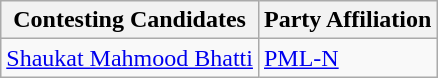<table class="wikitable sortable">
<tr>
<th>Contesting Candidates</th>
<th>Party Affiliation</th>
</tr>
<tr>
<td><a href='#'>Shaukat Mahmood Bhatti</a></td>
<td><a href='#'>PML-N</a></td>
</tr>
</table>
